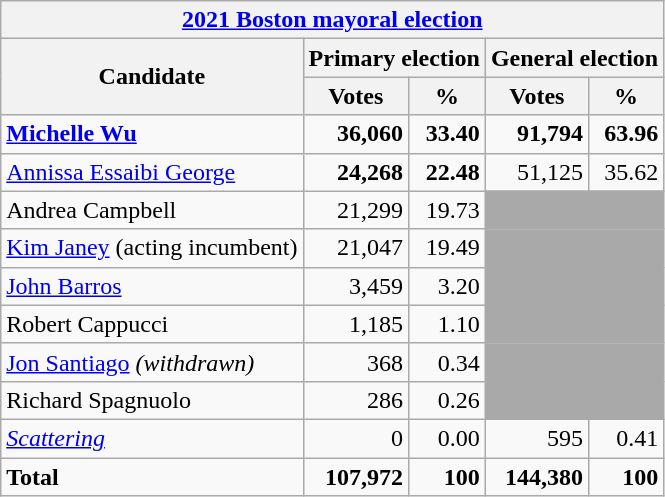<table class=wikitable>
<tr>
<th colspan=5><a href='#'>2021 Boston mayoral election</a></th>
</tr>
<tr>
<th colspan=1 rowspan=2>Candidate</th>
<th colspan=2><strong>Primary election</strong></th>
<th colspan=2><strong>General election</strong></th>
</tr>
<tr>
<th>Votes</th>
<th>%</th>
<th>Votes</th>
<th>%</th>
</tr>
<tr>
<td><strong><a href='#'>Michelle Wu</a></strong></td>
<td align="right"><strong>36,060</strong></td>
<td align="right"><strong>33.40</strong></td>
<td align="right"><strong>91,794</strong></td>
<td align="right"><strong>63.96</strong></td>
</tr>
<tr>
<td><a href='#'>Annissa Essaibi George</a></td>
<td align="right"><strong>24,268</strong></td>
<td align="right"><strong>22.48</strong></td>
<td align="right">51,125</td>
<td align="right">35.62</td>
</tr>
<tr>
<td>Andrea Campbell</td>
<td align="right">21,299</td>
<td align="right">19.73</td>
<td colspan=2 bgcolor=darkgray> </td>
</tr>
<tr>
<td><a href='#'>Kim Janey</a> (acting incumbent)</td>
<td align="right">21,047</td>
<td align="right">19.49</td>
<td colspan=2 bgcolor=darkgray> </td>
</tr>
<tr>
<td><a href='#'>John Barros</a></td>
<td align="right">3,459</td>
<td align="right">3.20</td>
<td colspan=2 bgcolor=darkgray> </td>
</tr>
<tr>
<td>Robert Cappucci</td>
<td align="right">1,185</td>
<td align="right">1.10</td>
<td colspan=2 bgcolor=darkgray> </td>
</tr>
<tr>
<td><a href='#'>Jon Santiago</a> <em>(withdrawn)</em></td>
<td align="right">368</td>
<td align="right">0.34</td>
<td colspan=2 bgcolor=darkgray> </td>
</tr>
<tr>
<td>Richard Spagnuolo</td>
<td align="right">286</td>
<td align="right">0.26</td>
<td colspan=2 bgcolor=darkgray> </td>
</tr>
<tr>
<td><em><a href='#'>Scattering</a></em></td>
<td align="right">0</td>
<td align="right">0.00</td>
<td align="right">595</td>
<td align="right">0.41</td>
</tr>
<tr>
<td><strong>Total</strong></td>
<td align="right"><strong>107,972</strong></td>
<td align="right"><strong>100</strong></td>
<td align="right"><strong>144,380</strong></td>
<td align="right"><strong>100</strong></td>
</tr>
</table>
